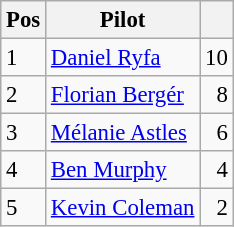<table class="wikitable" style="font-size: 95%;">
<tr>
<th>Pos</th>
<th>Pilot</th>
<th></th>
</tr>
<tr>
<td>1</td>
<td> <a href='#'>Daniel Ryfa</a></td>
<td align="right">10</td>
</tr>
<tr>
<td>2</td>
<td> <a href='#'>Florian Bergér</a></td>
<td align="right">8</td>
</tr>
<tr>
<td>3</td>
<td> <a href='#'>Mélanie Astles</a></td>
<td align="right">6</td>
</tr>
<tr>
<td>4</td>
<td> <a href='#'>Ben Murphy</a></td>
<td align="right">4</td>
</tr>
<tr>
<td>5</td>
<td> <a href='#'>Kevin Coleman</a></td>
<td align="right">2</td>
</tr>
</table>
